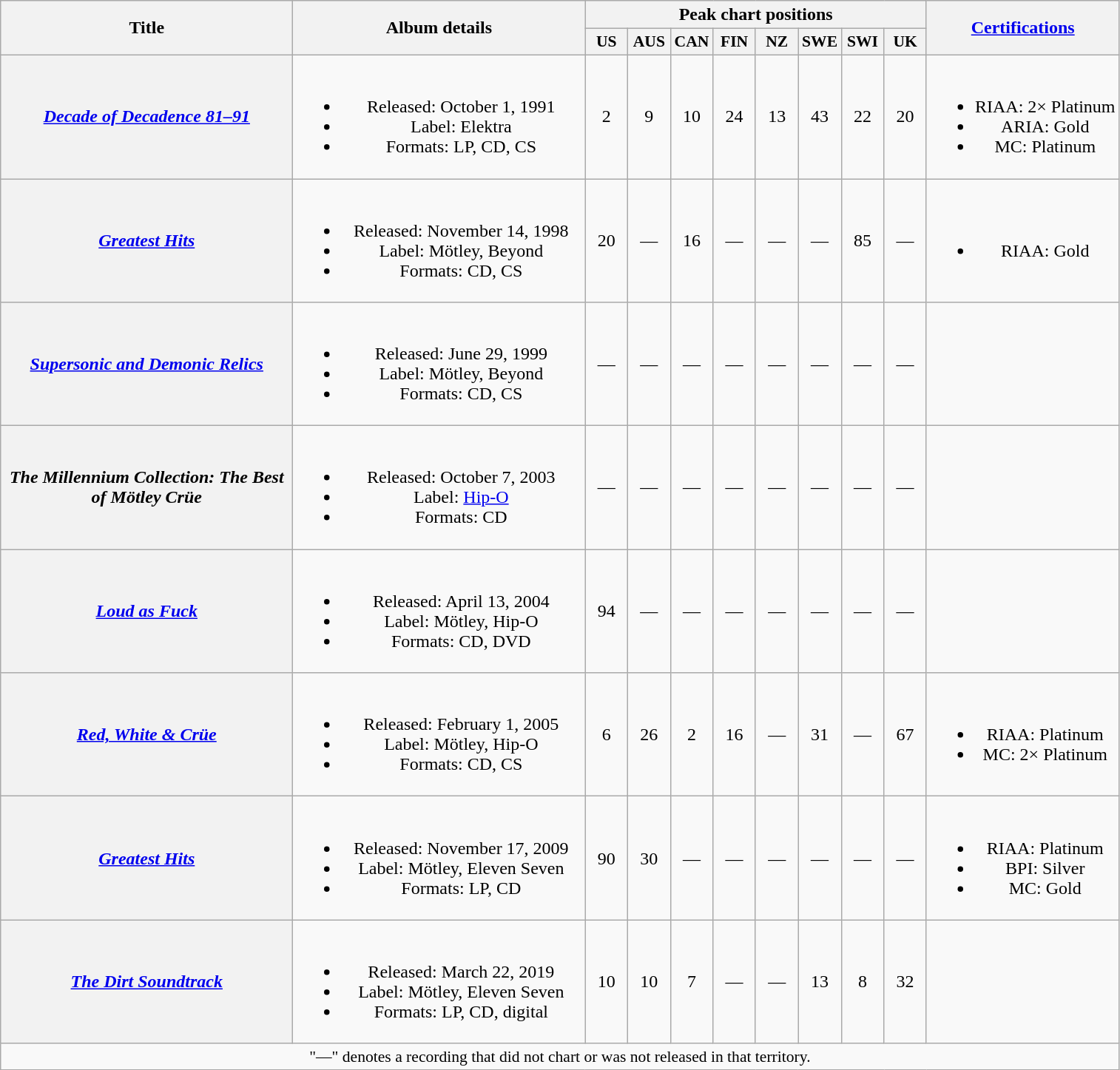<table class="wikitable plainrowheaders" style="text-align:center;" border="1">
<tr>
<th scope="col" rowspan="2" style="width:16em;">Title</th>
<th scope="col" rowspan="2" style="width:16em;">Album details</th>
<th scope="col" colspan="8">Peak chart positions</th>
<th scope="col" rowspan="2"><a href='#'>Certifications</a></th>
</tr>
<tr>
<th scope="col" style="width:2.2em;font-size:90%;">US<br></th>
<th scope="col" style="width:2.2em;font-size:90%;">AUS<br></th>
<th scope="col" style="width:2.2em;font-size:90%;">CAN<br></th>
<th scope="col" style="width:2.2em;font-size:90%;">FIN<br></th>
<th scope="col" style="width:2.2em;font-size:90%;">NZ<br></th>
<th scope="col" style="width:2.2em;font-size:90%;">SWE<br></th>
<th scope="col" style="width:2.2em;font-size:90%;">SWI<br></th>
<th scope="col" style="width:2.2em;font-size:90%;">UK<br></th>
</tr>
<tr>
<th scope="row"><em><a href='#'>Decade of Decadence 81–91</a></em></th>
<td><br><ul><li>Released: October 1, 1991</li><li>Label: Elektra</li><li>Formats: LP, CD, CS</li></ul></td>
<td>2</td>
<td>9</td>
<td>10<br></td>
<td>24</td>
<td>13</td>
<td>43</td>
<td>22</td>
<td>20</td>
<td><br><ul><li>RIAA: 2× Platinum</li><li>ARIA: Gold</li><li>MC: Platinum</li></ul></td>
</tr>
<tr>
<th scope="row"><em><a href='#'>Greatest Hits</a></em></th>
<td><br><ul><li>Released: November 14, 1998</li><li>Label: Mötley, Beyond</li><li>Formats: CD, CS</li></ul></td>
<td>20</td>
<td>—</td>
<td>16</td>
<td>—</td>
<td>—</td>
<td>—</td>
<td>85</td>
<td>—</td>
<td><br><ul><li>RIAA: Gold</li></ul></td>
</tr>
<tr>
<th scope="row"><em><a href='#'>Supersonic and Demonic Relics</a></em></th>
<td><br><ul><li>Released: June 29, 1999</li><li>Label: Mötley, Beyond</li><li>Formats: CD, CS</li></ul></td>
<td>—</td>
<td>—</td>
<td>—</td>
<td>—</td>
<td>—</td>
<td>—</td>
<td>—</td>
<td>—</td>
<td></td>
</tr>
<tr>
<th scope="row"><em>The Millennium Collection: The Best of Mötley Crüe</em></th>
<td><br><ul><li>Released: October 7, 2003</li><li>Label: <a href='#'>Hip-O</a></li><li>Formats: CD</li></ul></td>
<td>—</td>
<td>—</td>
<td>—</td>
<td>—</td>
<td>—</td>
<td>—</td>
<td>—</td>
<td>—</td>
<td></td>
</tr>
<tr>
<th scope="row"><em><a href='#'>Loud as Fuck</a></em></th>
<td><br><ul><li>Released: April 13, 2004</li><li>Label: Mötley, Hip-O</li><li>Formats: CD, DVD</li></ul></td>
<td>94</td>
<td>—</td>
<td>—</td>
<td>—</td>
<td>—</td>
<td>—</td>
<td>—</td>
<td>—</td>
<td></td>
</tr>
<tr>
<th scope="row"><em><a href='#'>Red, White & Crüe</a></em></th>
<td><br><ul><li>Released: February 1, 2005</li><li>Label: Mötley, Hip-O</li><li>Formats: CD, CS</li></ul></td>
<td>6</td>
<td>26</td>
<td>2</td>
<td>16</td>
<td>—</td>
<td>31</td>
<td>—</td>
<td>67</td>
<td><br><ul><li>RIAA: Platinum</li><li>MC: 2× Platinum</li></ul></td>
</tr>
<tr>
<th scope="row"><em><a href='#'>Greatest Hits</a></em></th>
<td><br><ul><li>Released: November 17, 2009</li><li>Label: Mötley, Eleven Seven</li><li>Formats: LP, CD</li></ul></td>
<td>90</td>
<td>30</td>
<td>—</td>
<td>—</td>
<td>—</td>
<td>—</td>
<td>—</td>
<td>—</td>
<td><br><ul><li>RIAA: Platinum</li><li>BPI: Silver</li><li>MC: Gold</li></ul></td>
</tr>
<tr>
<th scope="row"><em><a href='#'>The Dirt Soundtrack</a></em></th>
<td><br><ul><li>Released: March 22, 2019</li><li>Label: Mötley, Eleven Seven</li><li>Formats: LP, CD, digital</li></ul></td>
<td>10<br></td>
<td>10<br></td>
<td>7</td>
<td>—</td>
<td>—</td>
<td>13<br></td>
<td>8</td>
<td>32</td>
<td></td>
</tr>
<tr>
<td colspan="11" style="font-size:90%">"—" denotes a recording that did not chart or was not released in that territory.</td>
</tr>
</table>
